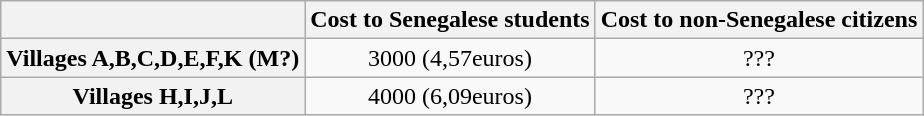<table class="wikitable" style="text-align:center; width=80%">
<tr>
<th scope=col></th>
<th scope=col>Cost to Senegalese students</th>
<th scope=col>Cost to non-Senegalese citizens</th>
</tr>
<tr>
<th scope=row>Villages A,B,C,D,E,F,K (M?)</th>
<td>3000 (4,57euros)</td>
<td>???</td>
</tr>
<tr>
<th scope=row>Villages H,I,J,L</th>
<td>4000 (6,09euros)</td>
<td>???</td>
</tr>
</table>
